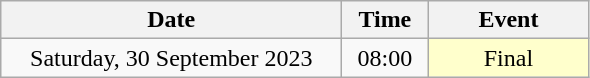<table class = "wikitable" style="text-align:center;">
<tr>
<th width=220>Date</th>
<th width=50>Time</th>
<th width=100>Event</th>
</tr>
<tr>
<td>Saturday, 30 September 2023</td>
<td>08:00</td>
<td bgcolor=ffffcc>Final</td>
</tr>
</table>
